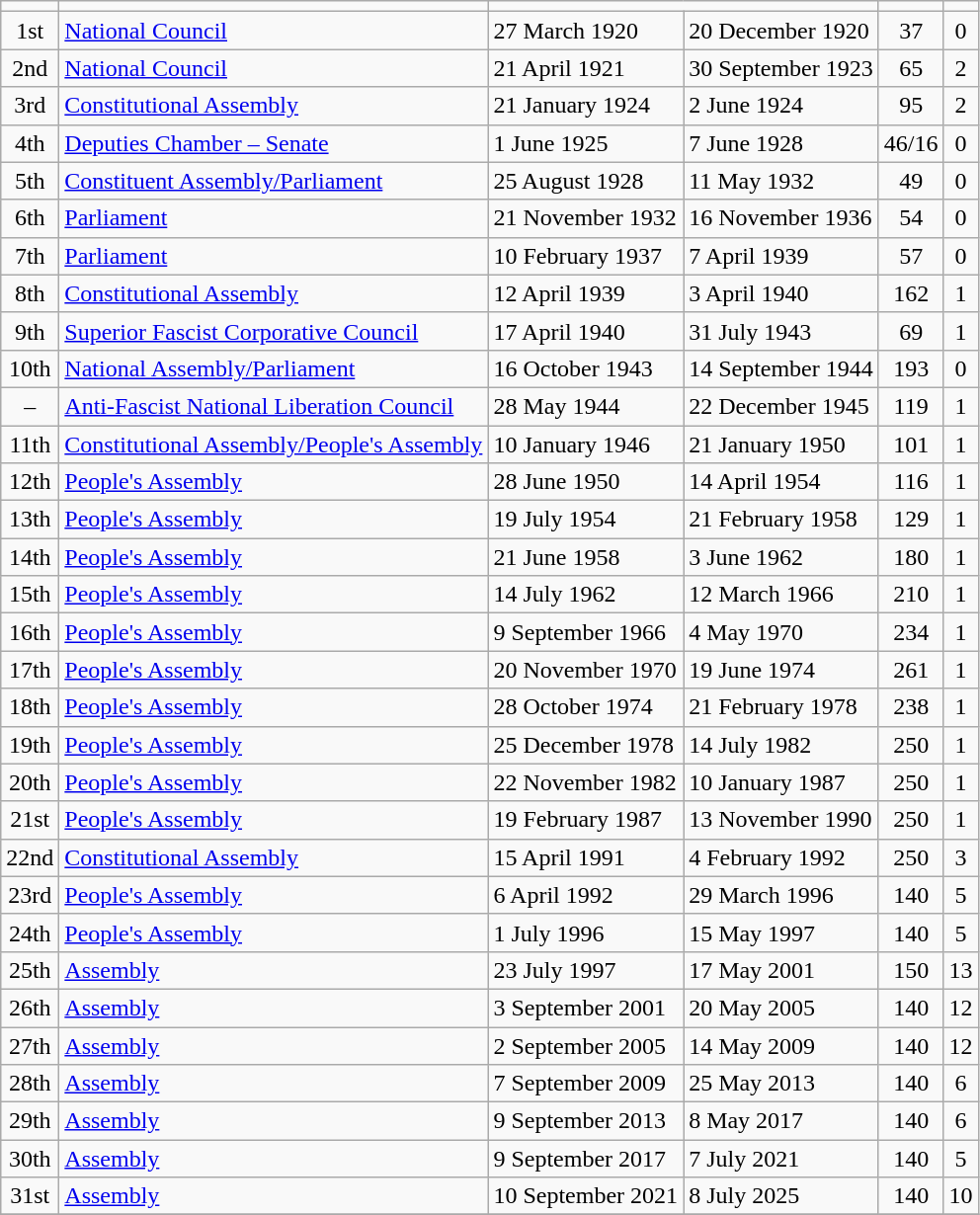<table class="wikitable">
<tr>
<td><strong></strong></td>
<td><strong></strong></td>
<td colspan=2></td>
<td><strong></strong></td>
<td><strong></strong></td>
</tr>
<tr>
<td align="center">1st</td>
<td><a href='#'>National Council</a></td>
<td>27 March 1920</td>
<td>20 December 1920</td>
<td align="center">37</td>
<td align="center">0</td>
</tr>
<tr>
<td align="center">2nd</td>
<td><a href='#'>National Council</a></td>
<td>21 April 1921</td>
<td>30 September 1923</td>
<td align="center">65</td>
<td align="center">2</td>
</tr>
<tr>
<td align="center">3rd</td>
<td><a href='#'>Constitutional Assembly</a></td>
<td>21 January 1924</td>
<td>2 June 1924</td>
<td align="center">95</td>
<td align="center">2</td>
</tr>
<tr>
<td align="center">4th</td>
<td><a href='#'>Deputies Chamber – Senate</a></td>
<td>1 June 1925</td>
<td>7 June 1928</td>
<td align="center">46/16</td>
<td align="center">0</td>
</tr>
<tr>
<td align="center">5th</td>
<td><a href='#'>Constituent Assembly/Parliament</a></td>
<td>25 August 1928</td>
<td>11 May 1932</td>
<td align="center">49</td>
<td align="center">0</td>
</tr>
<tr>
<td align="center">6th</td>
<td><a href='#'>Parliament</a></td>
<td>21 November 1932</td>
<td>16 November 1936</td>
<td align="center">54</td>
<td align="center">0</td>
</tr>
<tr>
<td align="center">7th</td>
<td><a href='#'>Parliament</a></td>
<td>10 February 1937</td>
<td>7 April 1939</td>
<td align="center">57</td>
<td align="center">0</td>
</tr>
<tr>
<td align="center">8th</td>
<td><a href='#'>Constitutional Assembly</a></td>
<td>12 April 1939</td>
<td>3 April 1940</td>
<td align="center">162</td>
<td align="center">1</td>
</tr>
<tr>
<td align="center">9th</td>
<td><a href='#'>Superior Fascist Corporative Council</a></td>
<td>17 April 1940</td>
<td>31 July 1943</td>
<td align="center">69</td>
<td align="center">1</td>
</tr>
<tr>
<td align="center">10th</td>
<td><a href='#'>National Assembly/Parliament</a></td>
<td>16 October 1943</td>
<td>14 September 1944</td>
<td align="center">193</td>
<td align="center">0</td>
</tr>
<tr>
<td align="center">–</td>
<td><a href='#'>Anti-Fascist National Liberation Council</a></td>
<td>28 May 1944</td>
<td>22 December 1945</td>
<td align="center">119</td>
<td align="center">1</td>
</tr>
<tr>
<td align="center">11th</td>
<td><a href='#'>Constitutional Assembly/People's Assembly</a></td>
<td>10 January 1946</td>
<td>21 January 1950</td>
<td align="center">101</td>
<td align="center">1</td>
</tr>
<tr>
<td align="center">12th</td>
<td><a href='#'>People's Assembly</a></td>
<td>28 June 1950</td>
<td>14 April 1954</td>
<td align="center">116</td>
<td align="center">1</td>
</tr>
<tr>
<td align="center">13th</td>
<td><a href='#'>People's Assembly</a></td>
<td>19 July 1954</td>
<td>21 February 1958</td>
<td align="center">129</td>
<td align="center">1</td>
</tr>
<tr>
<td align="center">14th</td>
<td><a href='#'>People's Assembly</a></td>
<td>21 June 1958</td>
<td>3 June 1962</td>
<td align="center">180</td>
<td align="center">1</td>
</tr>
<tr>
<td align="center">15th</td>
<td><a href='#'>People's Assembly</a></td>
<td>14 July 1962</td>
<td>12 March 1966</td>
<td align="center">210</td>
<td align="center">1</td>
</tr>
<tr>
<td align="center">16th</td>
<td><a href='#'>People's Assembly</a></td>
<td>9 September 1966</td>
<td>4 May 1970</td>
<td align="center">234</td>
<td align="center">1</td>
</tr>
<tr>
<td align="center">17th</td>
<td><a href='#'>People's Assembly</a></td>
<td>20 November 1970</td>
<td>19 June 1974</td>
<td align="center">261</td>
<td align="center">1</td>
</tr>
<tr>
<td align="center">18th</td>
<td><a href='#'>People's Assembly</a></td>
<td>28 October 1974</td>
<td>21 February 1978</td>
<td align="center">238</td>
<td align="center">1</td>
</tr>
<tr>
<td align="center">19th</td>
<td><a href='#'>People's Assembly</a></td>
<td>25 December 1978</td>
<td>14 July 1982</td>
<td align="center">250</td>
<td align="center">1</td>
</tr>
<tr>
<td align="center">20th</td>
<td><a href='#'>People's Assembly</a></td>
<td>22 November 1982</td>
<td>10 January 1987</td>
<td align="center">250</td>
<td align="center">1</td>
</tr>
<tr>
<td align="center">21st</td>
<td><a href='#'>People's Assembly</a></td>
<td>19 February 1987</td>
<td>13 November 1990</td>
<td align="center">250</td>
<td align="center">1</td>
</tr>
<tr>
<td align="center">22nd</td>
<td><a href='#'>Constitutional Assembly</a></td>
<td>15 April 1991</td>
<td>4 February 1992</td>
<td align="center">250</td>
<td align="center">3</td>
</tr>
<tr>
<td align="center">23rd</td>
<td><a href='#'>People's Assembly</a></td>
<td>6 April 1992</td>
<td>29 March 1996</td>
<td align="center">140</td>
<td align="center">5</td>
</tr>
<tr>
<td align="center">24th</td>
<td><a href='#'>People's Assembly</a></td>
<td>1 July 1996</td>
<td>15 May 1997</td>
<td align="center">140</td>
<td align="center">5</td>
</tr>
<tr>
<td align="center">25th</td>
<td><a href='#'>Assembly</a></td>
<td>23 July 1997</td>
<td>17 May 2001</td>
<td align="center">150</td>
<td align="center">13</td>
</tr>
<tr>
<td align="center">26th</td>
<td><a href='#'>Assembly</a></td>
<td>3 September 2001</td>
<td>20 May 2005</td>
<td align="center">140</td>
<td align="center">12</td>
</tr>
<tr>
<td align="center">27th</td>
<td><a href='#'>Assembly</a></td>
<td>2 September 2005</td>
<td>14 May 2009</td>
<td align="center">140</td>
<td align="center">12</td>
</tr>
<tr>
<td align="center">28th</td>
<td><a href='#'>Assembly</a></td>
<td>7 September 2009</td>
<td>25 May 2013</td>
<td align="center">140</td>
<td align="center">6</td>
</tr>
<tr>
<td align="center">29th</td>
<td><a href='#'>Assembly</a></td>
<td>9 September 2013</td>
<td>8 May 2017</td>
<td align="center">140</td>
<td align="center">6</td>
</tr>
<tr>
<td align="center">30th</td>
<td><a href='#'>Assembly</a></td>
<td>9 September 2017</td>
<td>7 July 2021</td>
<td align="center">140</td>
<td align="center">5</td>
</tr>
<tr>
<td align="center">31st</td>
<td><a href='#'>Assembly</a></td>
<td>10 September 2021</td>
<td>8 July 2025</td>
<td align="center">140</td>
<td align="center">10</td>
</tr>
<tr>
</tr>
</table>
